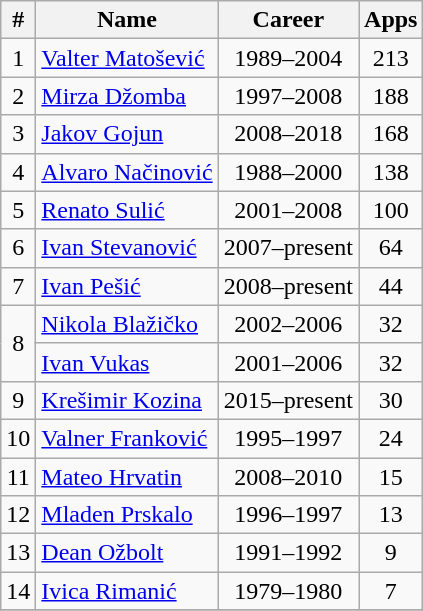<table class="wikitable sortable" style="text-align: center;">
<tr>
<th>#</th>
<th>Name</th>
<th>Career</th>
<th>Apps</th>
</tr>
<tr>
<td>1</td>
<td align="left">  <a href='#'>Valter Matošević</a></td>
<td>1989–2004</td>
<td>213</td>
</tr>
<tr>
<td>2</td>
<td align="left"> <a href='#'>Mirza Džomba</a></td>
<td>1997–2008</td>
<td>188</td>
</tr>
<tr>
<td>3</td>
<td align="left"> <a href='#'>Jakov Gojun</a></td>
<td>2008–2018</td>
<td>168</td>
</tr>
<tr>
<td>4</td>
<td align="left">  <a href='#'>Alvaro Načinović</a></td>
<td>1988–2000</td>
<td>138</td>
</tr>
<tr>
<td>5</td>
<td align="left"> <a href='#'>Renato Sulić</a></td>
<td>2001–2008</td>
<td>100</td>
</tr>
<tr>
<td>6</td>
<td align="left"> <a href='#'>Ivan Stevanović</a></td>
<td>2007–present</td>
<td>64</td>
</tr>
<tr>
<td>7</td>
<td align="left"> <a href='#'>Ivan Pešić</a></td>
<td>2008–present</td>
<td>44</td>
</tr>
<tr>
<td rowspan=2>8</td>
<td align="left"> <a href='#'>Nikola Blažičko</a></td>
<td>2002–2006</td>
<td>32</td>
</tr>
<tr>
<td align="left"> <a href='#'>Ivan Vukas</a></td>
<td>2001–2006</td>
<td>32</td>
</tr>
<tr>
<td>9</td>
<td align="left"> <a href='#'>Krešimir Kozina</a></td>
<td>2015–present</td>
<td>30</td>
</tr>
<tr>
<td>10</td>
<td align="left"> <a href='#'>Valner Franković</a></td>
<td>1995–1997</td>
<td>24</td>
</tr>
<tr>
<td>11</td>
<td align="left"> <a href='#'>Mateo Hrvatin</a></td>
<td>2008–2010</td>
<td>15</td>
</tr>
<tr>
<td>12</td>
<td align="left"> <a href='#'>Mladen Prskalo</a></td>
<td>1996–1997</td>
<td>13</td>
</tr>
<tr>
<td>13</td>
<td align="left"> <a href='#'>Dean Ožbolt</a></td>
<td>1991–1992</td>
<td>9</td>
</tr>
<tr>
<td>14</td>
<td align="left"> <a href='#'>Ivica Rimanić</a></td>
<td>1979–1980</td>
<td>7</td>
</tr>
<tr>
</tr>
</table>
